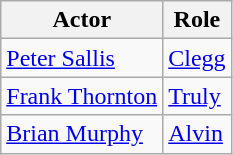<table class="wikitable">
<tr>
<th>Actor</th>
<th>Role</th>
</tr>
<tr>
<td><a href='#'>Peter Sallis</a></td>
<td><a href='#'>Clegg</a></td>
</tr>
<tr>
<td><a href='#'>Frank Thornton</a></td>
<td><a href='#'>Truly</a></td>
</tr>
<tr>
<td><a href='#'>Brian Murphy</a></td>
<td><a href='#'>Alvin</a></td>
</tr>
</table>
